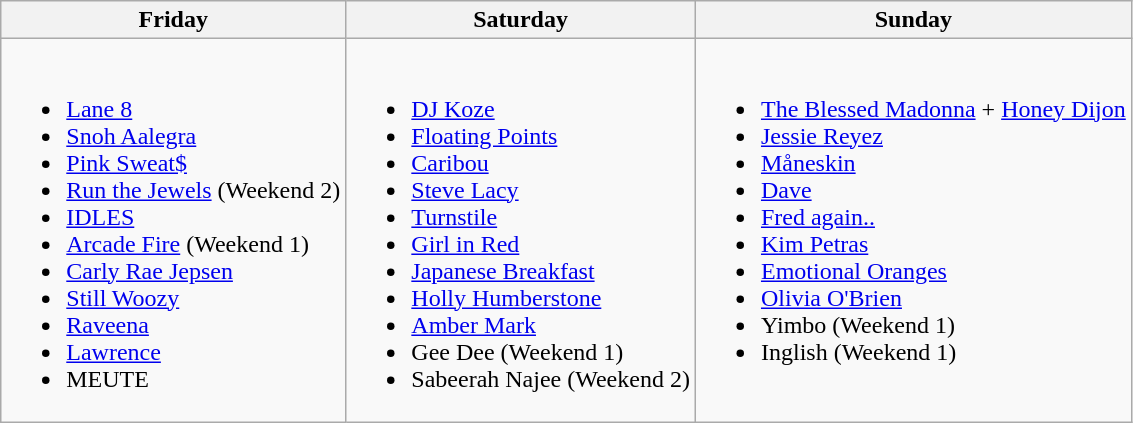<table class="wikitable">
<tr>
<th>Friday</th>
<th>Saturday</th>
<th>Sunday</th>
</tr>
<tr valign="top">
<td><br><ul><li><a href='#'>Lane 8</a></li><li><a href='#'>Snoh Aalegra</a></li><li><a href='#'>Pink Sweat$</a></li><li><a href='#'>Run the Jewels</a> (Weekend 2)</li><li><a href='#'>IDLES</a></li><li><a href='#'>Arcade Fire</a> (Weekend 1)</li><li><a href='#'>Carly Rae Jepsen</a></li><li><a href='#'>Still Woozy</a></li><li><a href='#'>Raveena</a></li><li><a href='#'>Lawrence</a></li><li>MEUTE</li></ul></td>
<td><br><ul><li><a href='#'>DJ Koze</a></li><li><a href='#'>Floating Points</a></li><li><a href='#'>Caribou</a></li><li><a href='#'>Steve Lacy</a></li><li><a href='#'>Turnstile</a></li><li><a href='#'>Girl in Red</a></li><li><a href='#'>Japanese Breakfast</a></li><li><a href='#'>Holly Humberstone</a></li><li><a href='#'>Amber Mark</a></li><li>Gee Dee (Weekend 1)</li><li>Sabeerah Najee (Weekend 2)</li></ul></td>
<td><br><ul><li><a href='#'>The Blessed Madonna</a> + <a href='#'>Honey Dijon</a></li><li><a href='#'>Jessie Reyez</a></li><li><a href='#'>Måneskin</a></li><li><a href='#'>Dave</a></li><li><a href='#'>Fred again..</a></li><li><a href='#'>Kim Petras</a></li><li><a href='#'>Emotional Oranges</a></li><li><a href='#'>Olivia O'Brien</a></li><li>Yimbo (Weekend 1)</li><li>Inglish (Weekend 1)</li></ul></td>
</tr>
</table>
